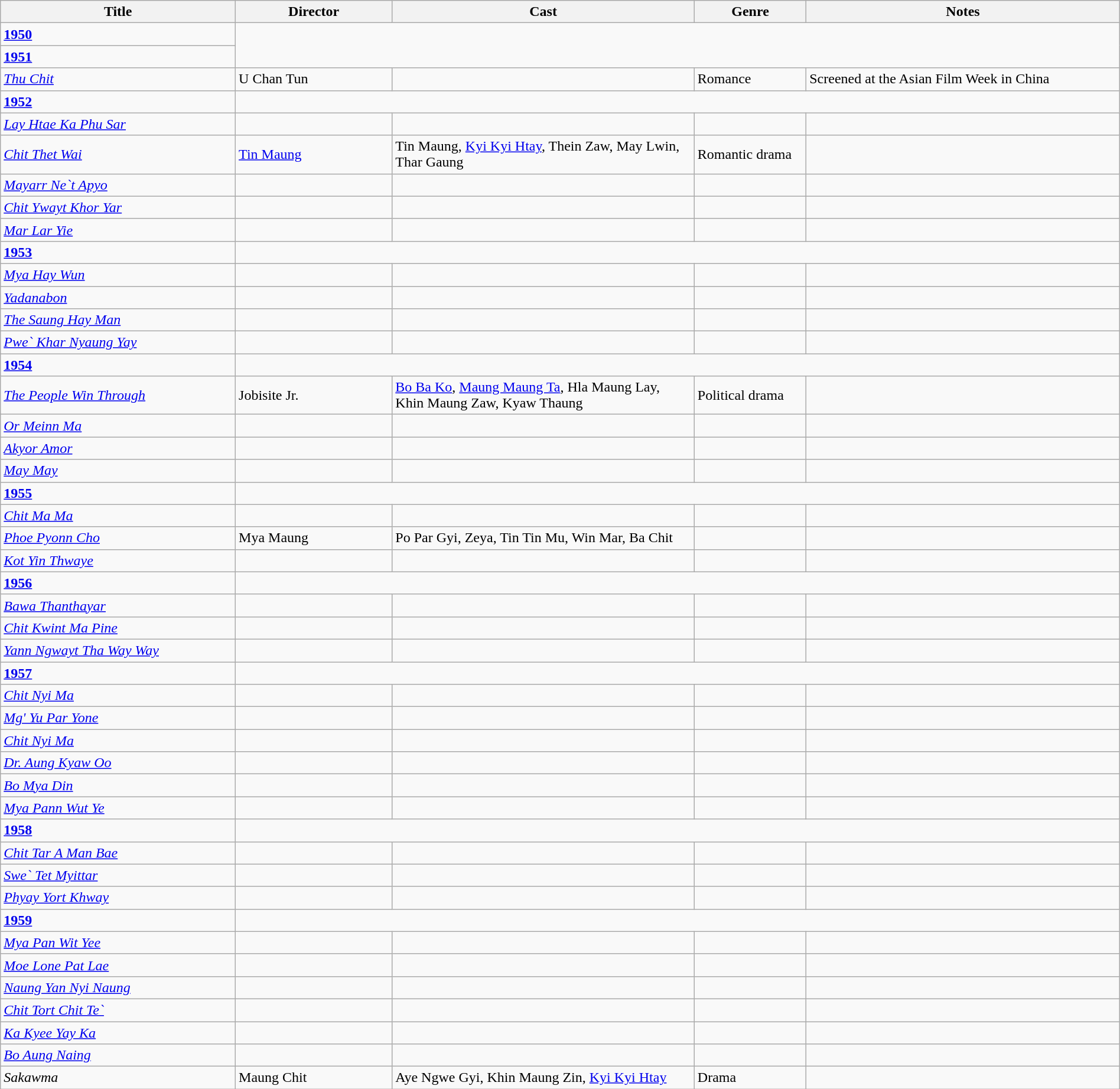<table class="wikitable" style="width:100%;">
<tr>
<th style="width:21%;">Title</th>
<th style="width:14%;">Director</th>
<th style="width:27%;">Cast</th>
<th style="width:10%;">Genre</th>
<th style="width:28%;">Notes</th>
</tr>
<tr>
<td><strong><a href='#'>1950</a></strong></td>
</tr>
<tr>
<td><strong><a href='#'>1951</a></strong></td>
</tr>
<tr>
<td><em><a href='#'>Thu Chit</a></em></td>
<td>U Chan Tun</td>
<td></td>
<td>Romance</td>
<td>Screened at the Asian Film Week in China</td>
</tr>
<tr>
<td><strong><a href='#'>1952</a></strong></td>
</tr>
<tr>
<td><em><a href='#'>Lay Htae Ka Phu Sar</a></em></td>
<td></td>
<td></td>
<td></td>
<td></td>
</tr>
<tr>
<td><em><a href='#'>Chit Thet Wai</a></em></td>
<td><a href='#'>Tin Maung</a></td>
<td>Tin Maung, <a href='#'>Kyi Kyi Htay</a>, Thein Zaw, May Lwin, Thar Gaung</td>
<td>Romantic drama</td>
<td></td>
</tr>
<tr>
<td><em><a href='#'>Mayarr Ne`t Apyo</a></em></td>
<td></td>
<td></td>
<td></td>
<td></td>
</tr>
<tr>
<td><em><a href='#'>Chit Ywayt Khor Yar</a></em></td>
<td></td>
<td></td>
<td></td>
<td></td>
</tr>
<tr>
<td><em><a href='#'>Mar Lar Yie</a></em></td>
<td></td>
<td></td>
<td></td>
<td></td>
</tr>
<tr>
<td><strong><a href='#'>1953</a></strong></td>
</tr>
<tr>
<td><em><a href='#'>Mya Hay Wun</a></em></td>
<td></td>
<td></td>
<td></td>
<td></td>
</tr>
<tr>
<td><em><a href='#'>Yadanabon</a></em></td>
<td></td>
<td></td>
<td></td>
<td></td>
</tr>
<tr>
<td><em><a href='#'>The Saung Hay Man</a></em></td>
<td></td>
<td></td>
<td></td>
<td></td>
</tr>
<tr>
<td><em><a href='#'>Pwe` Khar Nyaung Yay</a></em></td>
<td></td>
<td></td>
<td></td>
<td></td>
</tr>
<tr>
<td><strong><a href='#'>1954</a></strong></td>
</tr>
<tr>
<td><em><a href='#'>The People Win Through</a></em></td>
<td>Jobisite Jr.</td>
<td><a href='#'>Bo Ba Ko</a>, <a href='#'>Maung Maung Ta</a>, Hla Maung Lay, Khin Maung Zaw, Kyaw Thaung</td>
<td>Political drama</td>
<td></td>
</tr>
<tr>
<td><em><a href='#'>Or Meinn Ma</a></em></td>
<td></td>
<td></td>
<td></td>
<td></td>
</tr>
<tr>
<td><em><a href='#'>Akyor Amor</a></em></td>
<td></td>
<td></td>
<td></td>
<td></td>
</tr>
<tr>
<td><em><a href='#'>May May</a></em></td>
<td></td>
<td></td>
<td></td>
<td></td>
</tr>
<tr>
<td><strong><a href='#'>1955</a></strong></td>
</tr>
<tr>
<td><em><a href='#'>Chit Ma Ma</a></em></td>
<td></td>
<td></td>
<td></td>
<td></td>
</tr>
<tr>
<td><em><a href='#'>Phoe Pyonn Cho</a></em></td>
<td>Mya Maung</td>
<td>Po Par Gyi, Zeya, Tin Tin Mu, Win Mar, Ba Chit</td>
<td></td>
<td></td>
</tr>
<tr>
<td><em><a href='#'>Kot Yin Thwaye</a></em></td>
<td></td>
<td></td>
<td></td>
<td></td>
</tr>
<tr>
<td><strong><a href='#'>1956</a></strong></td>
</tr>
<tr>
<td><em><a href='#'>Bawa Thanthayar</a></em></td>
<td></td>
<td></td>
<td></td>
<td></td>
</tr>
<tr>
<td><em><a href='#'>Chit Kwint Ma Pine</a></em></td>
<td></td>
<td></td>
<td></td>
<td></td>
</tr>
<tr>
<td><em><a href='#'>Yann Ngwayt Tha Way Way</a></em></td>
<td></td>
<td></td>
<td></td>
<td></td>
</tr>
<tr>
<td><strong><a href='#'>1957</a></strong></td>
</tr>
<tr>
<td><em><a href='#'>Chit Nyi Ma</a></em></td>
<td></td>
<td></td>
<td></td>
<td></td>
</tr>
<tr>
<td><em><a href='#'>Mg' Yu Par Yone</a></em></td>
<td></td>
<td></td>
<td></td>
<td></td>
</tr>
<tr>
<td><em><a href='#'>Chit Nyi Ma</a></em></td>
<td></td>
<td></td>
<td></td>
<td></td>
</tr>
<tr>
<td><em><a href='#'>Dr. Aung Kyaw Oo</a></em></td>
<td></td>
<td></td>
<td></td>
<td></td>
</tr>
<tr>
<td><em><a href='#'>Bo Mya Din</a></em></td>
<td></td>
<td></td>
<td></td>
<td></td>
</tr>
<tr>
<td><em><a href='#'>Mya Pann Wut Ye</a></em></td>
<td></td>
<td></td>
<td></td>
<td></td>
</tr>
<tr>
<td><strong><a href='#'>1958</a></strong></td>
</tr>
<tr>
<td><em><a href='#'>Chit Tar A Man Bae</a></em></td>
<td></td>
<td></td>
<td></td>
<td></td>
</tr>
<tr>
<td><em><a href='#'>Swe` Tet Myittar</a></em></td>
<td></td>
<td></td>
<td></td>
<td></td>
</tr>
<tr>
<td><em><a href='#'>Phyay Yort Khway</a></em></td>
<td></td>
<td></td>
<td></td>
<td></td>
</tr>
<tr>
<td><strong><a href='#'>1959</a></strong></td>
</tr>
<tr>
<td><em><a href='#'>Mya Pan Wit Yee</a></em></td>
<td></td>
<td></td>
<td></td>
<td></td>
</tr>
<tr>
<td><em><a href='#'>Moe Lone Pat Lae</a></em></td>
<td></td>
<td></td>
<td></td>
<td></td>
</tr>
<tr>
<td><em><a href='#'>Naung Yan Nyi Naung</a></em></td>
<td></td>
<td></td>
<td></td>
<td></td>
</tr>
<tr>
<td><em><a href='#'>Chit Tort Chit Te`</a></em></td>
<td></td>
<td></td>
<td></td>
<td></td>
</tr>
<tr>
<td><em><a href='#'>Ka Kyee Yay Ka</a></em></td>
<td></td>
<td></td>
<td></td>
<td></td>
</tr>
<tr>
<td><em><a href='#'>Bo Aung Naing</a></em></td>
<td></td>
<td></td>
<td></td>
<td></td>
</tr>
<tr>
<td><em>Sakawma</em></td>
<td>Maung Chit</td>
<td>Aye Ngwe Gyi, Khin Maung Zin, <a href='#'>Kyi Kyi Htay</a></td>
<td>Drama</td>
<td></td>
</tr>
</table>
